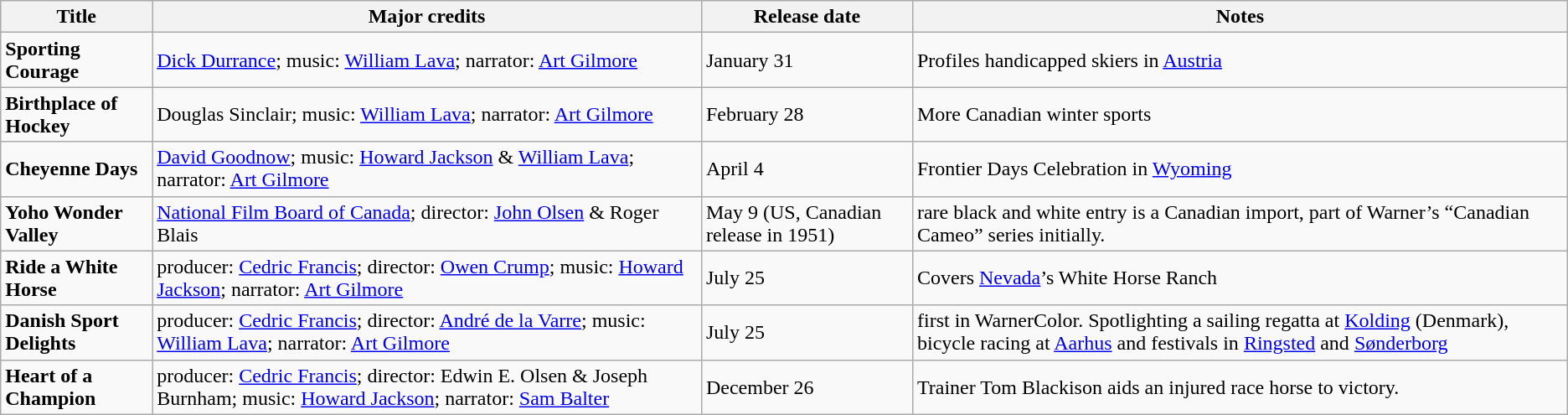<table class="wikitable sortable" border="1">
<tr>
<th>Title</th>
<th>Major credits</th>
<th>Release date</th>
<th>Notes</th>
</tr>
<tr>
<td><strong>Sporting Courage</strong></td>
<td><a href='#'>Dick Durrance</a>; music: <a href='#'>William Lava</a>; narrator: <a href='#'>Art Gilmore</a></td>
<td>January 31</td>
<td>Profiles handicapped skiers in <a href='#'>Austria</a></td>
</tr>
<tr>
<td><strong>Birthplace of Hockey</strong></td>
<td>Douglas Sinclair; music: <a href='#'>William Lava</a>; narrator: <a href='#'>Art Gilmore</a></td>
<td>February 28</td>
<td>More Canadian winter sports</td>
</tr>
<tr>
<td><strong>Cheyenne Days</strong></td>
<td><a href='#'>David Goodnow</a>; music: <a href='#'>Howard Jackson</a> & <a href='#'>William Lava</a>; narrator: <a href='#'>Art Gilmore</a></td>
<td>April 4</td>
<td>Frontier Days Celebration in <a href='#'>Wyoming</a></td>
</tr>
<tr>
<td><strong>Yoho Wonder Valley</strong></td>
<td><a href='#'>National Film Board of Canada</a>; director: <a href='#'>John Olsen</a> & Roger Blais</td>
<td>May 9 (US, Canadian release in 1951)</td>
<td>rare black and white entry is a Canadian import, part of Warner’s “Canadian Cameo” series initially.</td>
</tr>
<tr>
<td><strong>Ride a White Horse</strong></td>
<td>producer: <a href='#'>Cedric Francis</a>; director: <a href='#'>Owen Crump</a>; music: <a href='#'>Howard Jackson</a>; narrator: <a href='#'>Art Gilmore</a></td>
<td>July 25</td>
<td>Covers <a href='#'>Nevada</a>’s White Horse Ranch</td>
</tr>
<tr>
<td><strong>Danish Sport Delights</strong></td>
<td>producer: <a href='#'>Cedric Francis</a>; director: <a href='#'>André de la Varre</a>; music: <a href='#'>William Lava</a>; narrator: <a href='#'>Art Gilmore</a></td>
<td>July 25</td>
<td>first in WarnerColor. Spotlighting a sailing regatta at <a href='#'>Kolding</a> (Denmark), bicycle racing at <a href='#'>Aarhus</a> and festivals in <a href='#'>Ringsted</a> and <a href='#'>Sønderborg</a></td>
</tr>
<tr>
<td><strong>Heart of a Champion</strong></td>
<td>producer: <a href='#'>Cedric Francis</a>; director: Edwin E. Olsen & Joseph Burnham; music: <a href='#'>Howard Jackson</a>; narrator: <a href='#'>Sam Balter</a></td>
<td>December 26</td>
<td>Trainer Tom Blackison aids an injured race horse to victory.</td>
</tr>
</table>
